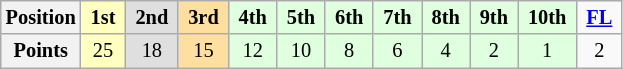<table class="wikitable" style="font-size:85%; text-align:center">
<tr>
<th>Position</th>
<td style="background:#ffffbf;"> <strong>1st</strong> </td>
<td style="background:#dfdfdf;"> <strong>2nd</strong> </td>
<td style="background:#ffdf9f;"> <strong>3rd</strong> </td>
<td style="background:#dfffdf;"> <strong>4th</strong> </td>
<td style="background:#dfffdf;"> <strong>5th</strong> </td>
<td style="background:#dfffdf;"> <strong>6th</strong> </td>
<td style="background:#dfffdf;"> <strong>7th</strong> </td>
<td style="background:#dfffdf;"> <strong>8th</strong> </td>
<td style="background:#dfffdf;"> <strong>9th</strong> </td>
<td style="background:#dfffdf;"> <strong>10th</strong> </td>
<td> <strong><a href='#'>FL</a></strong> </td>
</tr>
<tr>
<th>Points</th>
<td style="background:#ffffbf;">25</td>
<td style="background:#dfdfdf;">18</td>
<td style="background:#ffdf9f;">15</td>
<td style="background:#dfffdf;">12</td>
<td style="background:#dfffdf;">10</td>
<td style="background:#dfffdf;">8</td>
<td style="background:#dfffdf;">6</td>
<td style="background:#dfffdf;">4</td>
<td style="background:#dfffdf;">2</td>
<td style="background:#dfffdf;">1</td>
<td>2</td>
</tr>
</table>
